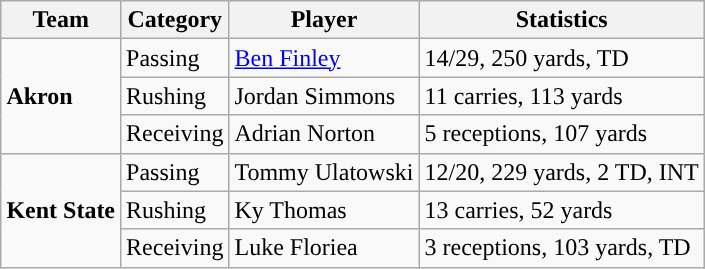<table class="wikitable" style="float:right">
<tr>
<th>Team</th>
<th>Category</th>
<th>Player</th>
<th>Statistics</th>
</tr>
<tr>
<td rowspan=3><strong>Akron</strong></td>
<td>Passing</td>
<td><a href='#'>Ben Finley</a></td>
<td>14/29, 250 yards, TD</td>
</tr>
<tr>
<td>Rushing</td>
<td>Jordan Simmons</td>
<td>11 carries, 113 yards</td>
</tr>
<tr>
<td>Receiving</td>
<td>Adrian Norton</td>
<td>5 receptions, 107 yards</td>
</tr>
<tr>
<td rowspan=3><strong>Kent State</strong></td>
<td>Passing</td>
<td>Tommy Ulatowski</td>
<td>12/20, 229 yards, 2 TD, INT</td>
</tr>
<tr>
<td>Rushing</td>
<td>Ky Thomas</td>
<td>13 carries, 52 yards</td>
</tr>
<tr>
<td>Receiving</td>
<td>Luke Floriea</td>
<td>3 receptions, 103 yards, TD</td>
</tr>
</table>
